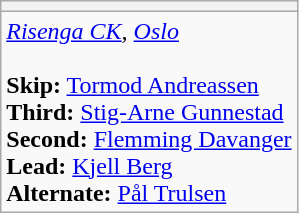<table class="wikitable">
<tr align=center>
<th></th>
</tr>
<tr>
<td><em><a href='#'>Risenga CK</a>, <a href='#'>Oslo</a></em><br><br><strong>Skip:</strong> <a href='#'>Tormod Andreassen</a><br>
<strong>Third:</strong> <a href='#'>Stig-Arne Gunnestad</a><br>
<strong>Second:</strong> <a href='#'>Flemming Davanger</a><br>
<strong>Lead:</strong> <a href='#'>Kjell Berg</a><br>
<strong>Alternate:</strong> <a href='#'>Pål Trulsen</a></td>
</tr>
</table>
